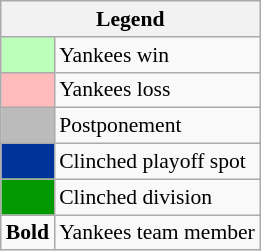<table class="wikitable" style="font-size:90%">
<tr>
<th colspan=2>Legend</th>
</tr>
<tr>
<td style="background:#bfb;"> </td>
<td>Yankees win</td>
</tr>
<tr>
<td style="background:#fbb;"> </td>
<td>Yankees loss</td>
</tr>
<tr>
<td style="background:#bbb;"> </td>
<td>Postponement</td>
</tr>
<tr>
<td style="background:#039;"> </td>
<td>Clinched playoff spot</td>
</tr>
<tr>
<td style="background:#090;"> </td>
<td>Clinched division</td>
</tr>
<tr>
<td><strong>Bold</strong></td>
<td>Yankees team member</td>
</tr>
</table>
